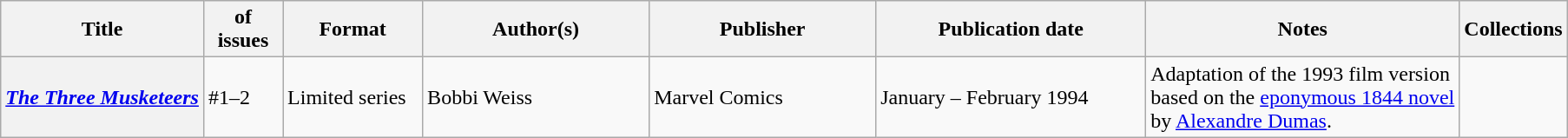<table class="wikitable">
<tr>
<th>Title</th>
<th style="width:40pt"> of issues</th>
<th style="width:75pt">Format</th>
<th style="width:125pt">Author(s)</th>
<th style="width:125pt">Publisher</th>
<th style="width:150pt">Publication date</th>
<th style="width:175pt">Notes</th>
<th>Collections</th>
</tr>
<tr>
<th><em><a href='#'>The Three Musketeers</a></em></th>
<td>#1–2</td>
<td>Limited series</td>
<td>Bobbi Weiss</td>
<td>Marvel Comics</td>
<td>January – February 1994</td>
<td>Adaptation of the 1993 film version based on the <a href='#'>eponymous 1844 novel</a> by <a href='#'>Alexandre Dumas</a>.</td>
<td></td>
</tr>
</table>
